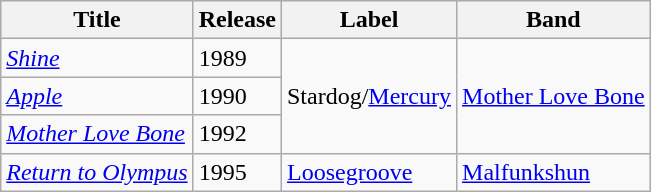<table class="wikitable">
<tr>
<th>Title</th>
<th>Release</th>
<th>Label</th>
<th>Band</th>
</tr>
<tr>
<td><em><a href='#'>Shine</a></em></td>
<td>1989</td>
<td rowspan=3>Stardog/<a href='#'>Mercury</a></td>
<td rowspan=3><a href='#'>Mother Love Bone</a></td>
</tr>
<tr>
<td><em><a href='#'>Apple</a></em></td>
<td>1990</td>
</tr>
<tr>
<td><em><a href='#'>Mother Love Bone</a></em></td>
<td>1992</td>
</tr>
<tr>
<td><em><a href='#'>Return to Olympus</a></em></td>
<td>1995</td>
<td><a href='#'>Loosegroove</a></td>
<td><a href='#'>Malfunkshun</a></td>
</tr>
</table>
